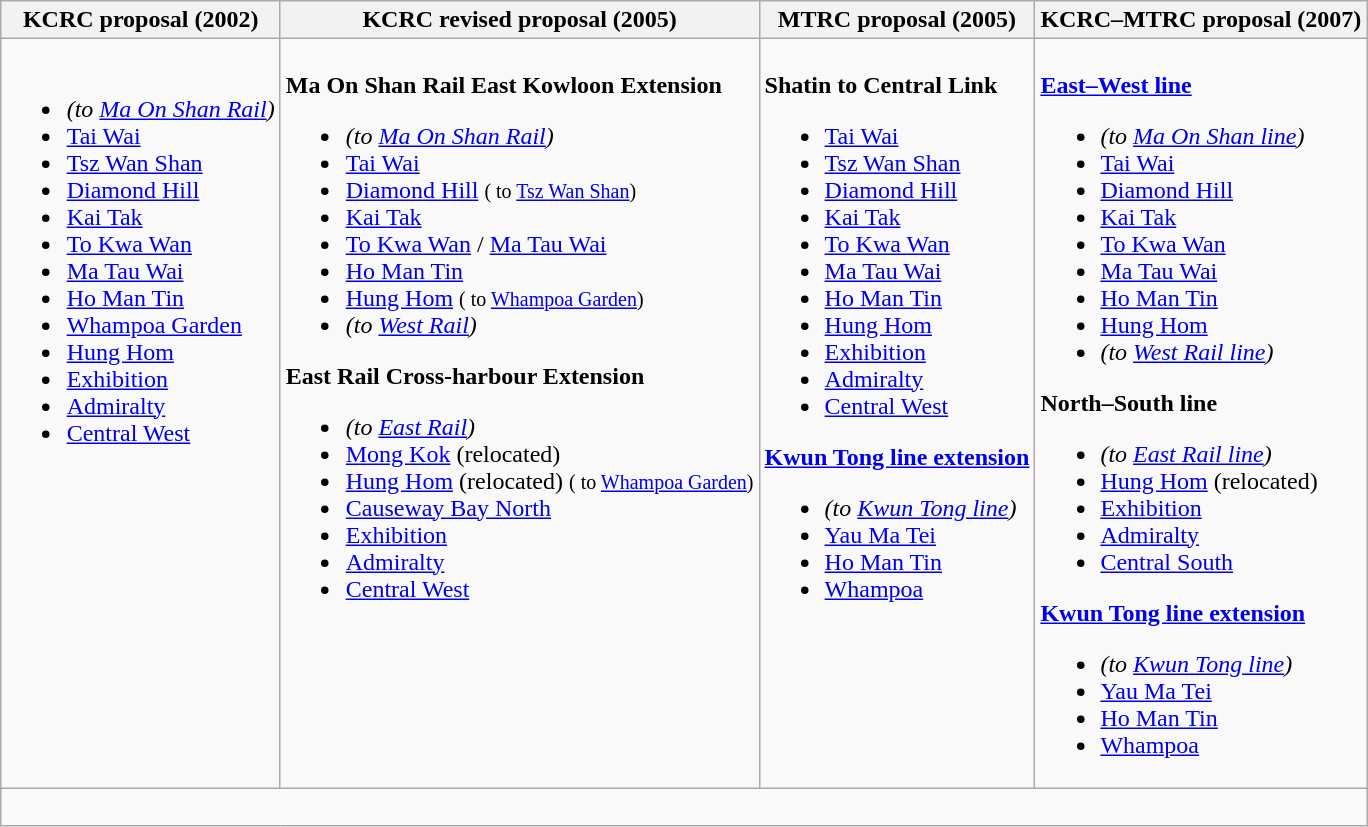<table class="wikitable" style="margin: 5px auto;">
<tr>
<th colspan=2>KCRC proposal (2002)</th>
<th>KCRC revised proposal (2005)</th>
<th>MTRC proposal (2005)</th>
<th>KCRC–MTRC proposal (2007)</th>
</tr>
<tr style="vertical-align:top;">
<td colspan=2><br><ul><li><em>(to <a href='#'>Ma On Shan Rail</a>)</em></li><li><a href='#'>Tai Wai</a> <small></small></li><li><a href='#'>Tsz Wan Shan</a></li><li><a href='#'>Diamond Hill</a> <small></small></li><li><a href='#'>Kai Tak</a></li><li><a href='#'>To Kwa Wan</a></li><li><a href='#'>Ma Tau Wai</a></li><li><a href='#'>Ho Man Tin</a></li><li><a href='#'>Whampoa Garden</a></li><li><a href='#'>Hung Hom</a> <small> </small></li><li><a href='#'>Exhibition</a></li><li><a href='#'>Admiralty</a> <small> </small></li><li><a href='#'>Central West</a></li></ul></td>
<td><br><strong>Ma On Shan Rail East Kowloon Extension</strong><ul><li><em>(to <a href='#'>Ma On Shan Rail</a>)</em></li><li><a href='#'>Tai Wai</a> <small></small></li><li><a href='#'>Diamond Hill</a> <small> ( to <a href='#'>Tsz Wan Shan</a>)</small></li><li><a href='#'>Kai Tak</a></li><li><a href='#'>To Kwa Wan</a> / <a href='#'>Ma Tau Wai</a></li><li><a href='#'>Ho Man Tin</a></li><li><a href='#'>Hung Hom</a> <small> ( to <a href='#'>Whampoa Garden</a>)</small></li><li><em>(to <a href='#'>West Rail</a>)</em></li></ul><strong>East Rail Cross-harbour Extension</strong><ul><li><em>(to <a href='#'>East Rail</a>)</em></li><li><a href='#'>Mong Kok</a> (relocated)</li><li><a href='#'>Hung Hom</a> (relocated) <small> ( to <a href='#'>Whampoa Garden</a>)</small></li><li><a href='#'>Causeway Bay North</a></li><li><a href='#'>Exhibition</a></li><li><a href='#'>Admiralty</a> <small> </small></li><li><a href='#'>Central West</a></li></ul></td>
<td><br><strong>Shatin to Central Link</strong><ul><li><a href='#'>Tai Wai</a> <small> </small></li><li><a href='#'>Tsz Wan Shan</a></li><li><a href='#'>Diamond Hill</a> <small></small></li><li><a href='#'>Kai Tak</a></li><li><a href='#'>To Kwa Wan</a></li><li><a href='#'>Ma Tau Wai</a></li><li><a href='#'>Ho Man Tin</a> <small></small></li><li><a href='#'>Hung Hom</a> <small> </small></li><li><a href='#'>Exhibition</a></li><li><a href='#'>Admiralty</a> <small> </small></li><li><a href='#'>Central West</a></li></ul><strong><a href='#'>Kwun Tong line extension</a></strong><ul><li><em>(to <a href='#'>Kwun Tong line</a>)</em></li><li><a href='#'>Yau Ma Tei</a></li><li><a href='#'>Ho Man Tin</a> <small><span></span></small></li><li><a href='#'>Whampoa</a></li></ul></td>
<td><br><strong><a href='#'>East–West line</a></strong><ul><li><em>(to <a href='#'>Ma On Shan line</a>)</em></li><li><a href='#'>Tai Wai</a> <small></small></li><li><a href='#'>Diamond Hill</a> <small></small></li><li><a href='#'>Kai Tak</a></li><li><a href='#'>To Kwa Wan</a></li><li><a href='#'>Ma Tau Wai</a></li><li><a href='#'>Ho Man Tin</a> <small></small></li><li><a href='#'>Hung Hom</a> <small></small></li><li><em>(to <a href='#'>West Rail line</a>)</em></li></ul><strong>North–South line</strong><ul><li><em>(to <a href='#'>East Rail line</a>)</em></li><li><a href='#'>Hung Hom</a> (relocated) <small></small></li><li><a href='#'>Exhibition</a></li><li><a href='#'>Admiralty</a> <small> </small></li><li><a href='#'>Central South</a></li></ul><strong><a href='#'>Kwun Tong line extension</a></strong><ul><li><em>(to <a href='#'>Kwun Tong line</a>)</em></li><li><a href='#'>Yau Ma Tei</a></li><li><a href='#'>Ho Man Tin</a> <small></small></li><li><a href='#'>Whampoa</a></li></ul></td>
</tr>
<tr>
<td style="width:0;vertical-align:top;padding-right:1em;border-right:none;"><br></td>
<td colspan="4" style="vertical-align:top;border-left:none;font-size:small;"><br></td>
</tr>
</table>
